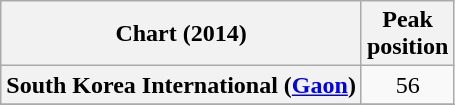<table class="wikitable sortable plainrowheaders">
<tr>
<th>Chart (2014)</th>
<th>Peak<br>position</th>
</tr>
<tr>
<th scope="row">South Korea International (<a href='#'>Gaon</a>)</th>
<td style="text-align:center;">56</td>
</tr>
<tr>
</tr>
<tr>
</tr>
</table>
